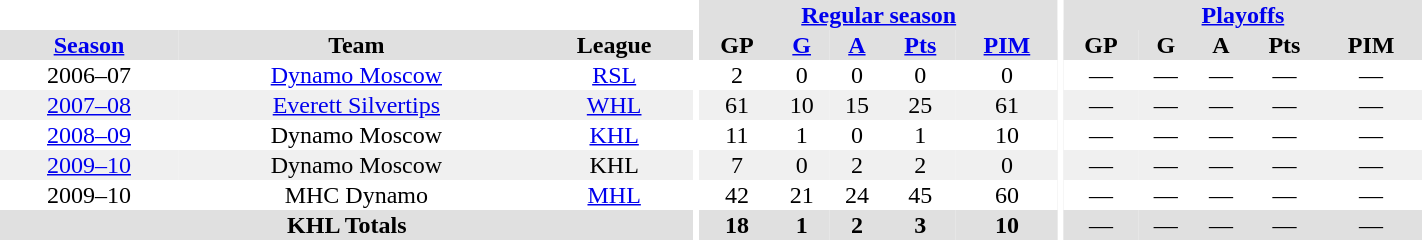<table border="0" cellpadding="1" cellspacing="0" style="text-align:center; width:75%">
<tr bgcolor="#e0e0e0">
<th colspan="3" bgcolor="#ffffff"></th>
<th rowspan="99" bgcolor="#ffffff"></th>
<th colspan="5"><a href='#'>Regular season</a></th>
<th rowspan="99" bgcolor="#ffffff"></th>
<th colspan="5"><a href='#'>Playoffs</a></th>
</tr>
<tr bgcolor="#e0e0e0">
<th><a href='#'>Season</a></th>
<th>Team</th>
<th>League</th>
<th>GP</th>
<th><a href='#'>G</a></th>
<th><a href='#'>A</a></th>
<th><a href='#'>Pts</a></th>
<th><a href='#'>PIM</a></th>
<th>GP</th>
<th>G</th>
<th>A</th>
<th>Pts</th>
<th>PIM</th>
</tr>
<tr ALIGN="center">
<td>2006–07</td>
<td><a href='#'>Dynamo Moscow</a></td>
<td><a href='#'>RSL</a></td>
<td>2</td>
<td>0</td>
<td>0</td>
<td>0</td>
<td>0</td>
<td>—</td>
<td>—</td>
<td>—</td>
<td>—</td>
<td>—</td>
</tr>
<tr ALIGN="center"  bgcolor="#f0f0f0">
<td><a href='#'>2007–08</a></td>
<td><a href='#'>Everett Silvertips</a></td>
<td><a href='#'>WHL</a></td>
<td>61</td>
<td>10</td>
<td>15</td>
<td>25</td>
<td>61</td>
<td>—</td>
<td>—</td>
<td>—</td>
<td>—</td>
<td>—</td>
</tr>
<tr ALIGN="center">
<td><a href='#'>2008–09</a></td>
<td>Dynamo Moscow</td>
<td><a href='#'>KHL</a></td>
<td>11</td>
<td>1</td>
<td>0</td>
<td>1</td>
<td>10</td>
<td>—</td>
<td>—</td>
<td>—</td>
<td>—</td>
<td>—</td>
</tr>
<tr ALIGN="center"  bgcolor="#f0f0f0">
<td><a href='#'>2009–10</a></td>
<td>Dynamo Moscow</td>
<td>KHL</td>
<td>7</td>
<td>0</td>
<td>2</td>
<td>2</td>
<td>0</td>
<td>—</td>
<td>—</td>
<td>—</td>
<td>—</td>
<td>—</td>
</tr>
<tr ALIGN="center">
<td>2009–10</td>
<td>MHC Dynamo</td>
<td><a href='#'>MHL</a></td>
<td>42</td>
<td>21</td>
<td>24</td>
<td>45</td>
<td>60</td>
<td>—</td>
<td>—</td>
<td>—</td>
<td>—</td>
<td>—</td>
</tr>
<tr bgcolor="#e0e0e0">
<th colspan="3">KHL Totals</th>
<th>18</th>
<th>1</th>
<th>2</th>
<th>3</th>
<th>10</th>
<td>—</td>
<td>—</td>
<td>—</td>
<td>—</td>
<td>—</td>
</tr>
</table>
